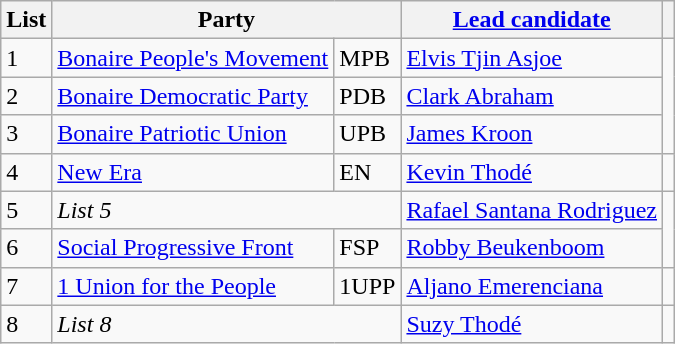<table class="wikitable" style="text-align:left;">
<tr>
<th>List</th>
<th colspan="2">Party</th>
<th><a href='#'>Lead candidate</a></th>
<th></th>
</tr>
<tr>
<td>1</td>
<td><a href='#'>Bonaire People's Movement</a></td>
<td>MPB</td>
<td><a href='#'>Elvis Tjin Asjoe</a></td>
<td rowspan="3"></td>
</tr>
<tr>
<td>2</td>
<td><a href='#'>Bonaire Democratic Party</a></td>
<td>PDB</td>
<td><a href='#'>Clark Abraham</a></td>
</tr>
<tr>
<td>3</td>
<td><a href='#'>Bonaire Patriotic Union</a></td>
<td>UPB</td>
<td><a href='#'>James Kroon</a></td>
</tr>
<tr>
<td>4</td>
<td><a href='#'>New Era</a></td>
<td>EN</td>
<td><a href='#'>Kevin Thodé</a></td>
<td></td>
</tr>
<tr>
<td>5</td>
<td colspan="2"><em>List 5</em></td>
<td><a href='#'>Rafael Santana Rodriguez</a></td>
<td rowspan="2"></td>
</tr>
<tr>
<td>6</td>
<td><a href='#'>Social Progressive Front</a></td>
<td>FSP</td>
<td><a href='#'>Robby Beukenboom</a></td>
</tr>
<tr>
<td>7</td>
<td><a href='#'>1 Union for the People</a></td>
<td>1UPP</td>
<td><a href='#'>Aljano Emerenciana</a></td>
<td></td>
</tr>
<tr>
<td>8</td>
<td colspan="2"><em>List 8</em></td>
<td><a href='#'>Suzy Thodé</a></td>
<td></td>
</tr>
</table>
